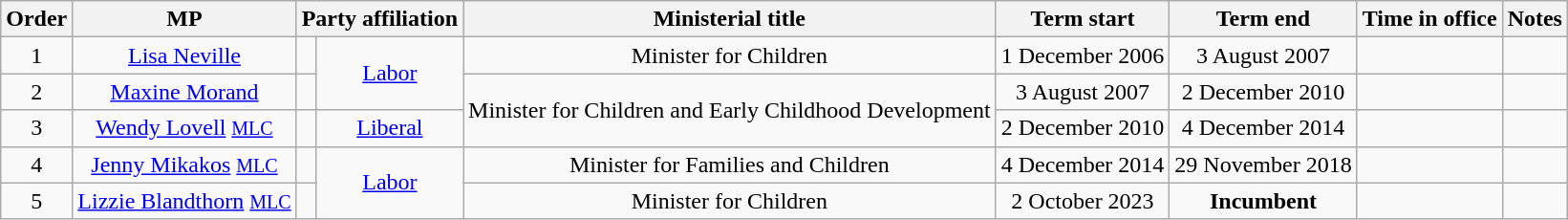<table class="wikitable" style="text-align:center">
<tr>
<th>Order</th>
<th>MP</th>
<th colspan="2">Party affiliation</th>
<th>Ministerial title</th>
<th>Term start</th>
<th>Term end</th>
<th>Time in office</th>
<th>Notes</th>
</tr>
<tr>
<td>1</td>
<td><a href='#'>Lisa Neville</a> </td>
<td></td>
<td rowspan="2"><a href='#'>Labor</a></td>
<td>Minister for Children</td>
<td>1 December 2006</td>
<td>3 August 2007</td>
<td></td>
<td></td>
</tr>
<tr>
<td>2</td>
<td><a href='#'>Maxine Morand</a> </td>
<td></td>
<td rowspan="2">Minister for Children and Early Childhood Development</td>
<td>3 August 2007</td>
<td>2 December 2010</td>
<td></td>
<td></td>
</tr>
<tr>
<td>3</td>
<td><a href='#'>Wendy Lovell</a> <a href='#'><small>MLC</small></a></td>
<td></td>
<td><a href='#'>Liberal</a></td>
<td>2 December 2010</td>
<td>4 December 2014</td>
<td></td>
<td></td>
</tr>
<tr>
<td>4</td>
<td><a href='#'>Jenny Mikakos</a> <a href='#'><small>MLC</small></a></td>
<td></td>
<td rowspan="2"><a href='#'>Labor</a></td>
<td>Minister for Families and Children</td>
<td>4 December 2014</td>
<td>29 November 2018</td>
<td></td>
<td></td>
</tr>
<tr>
<td>5</td>
<td><a href='#'>Lizzie Blandthorn</a> <a href='#'><small>MLC</small></a></td>
<td></td>
<td>Minister for Children</td>
<td>2 October 2023</td>
<td><strong>Incumbent</strong></td>
<td></td>
<td></td>
</tr>
</table>
